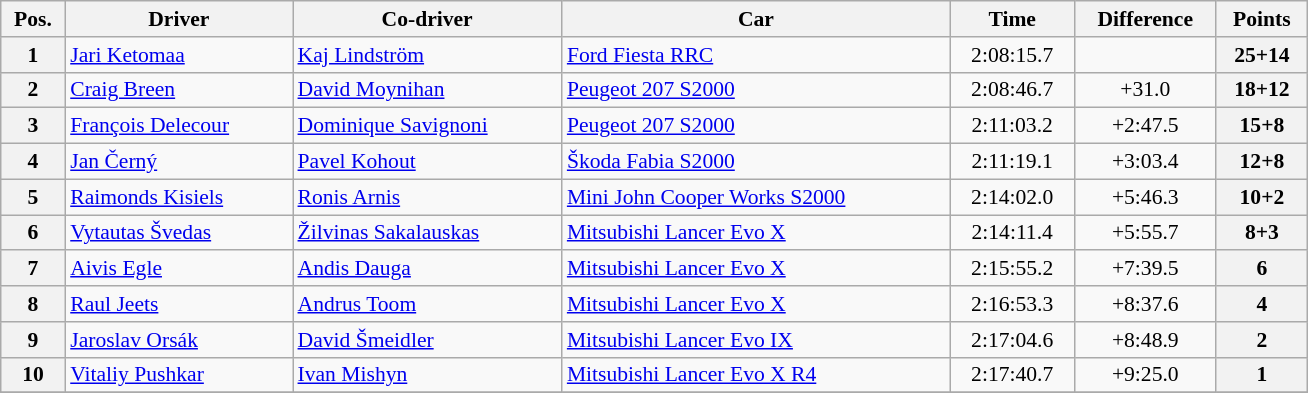<table class="wikitable" width="69%" style="text-align: center; font-size: 90%; max-width: 950px;">
<tr>
<th>Pos.</th>
<th>Driver</th>
<th>Co-driver</th>
<th>Car</th>
<th>Time</th>
<th>Difference</th>
<th>Points</th>
</tr>
<tr>
<th>1</th>
<td align=left> <a href='#'>Jari Ketomaa</a></td>
<td align=left> <a href='#'>Kaj Lindström</a></td>
<td align=left> <a href='#'>Ford Fiesta RRC</a></td>
<td>2:08:15.7</td>
<td></td>
<th>25+14</th>
</tr>
<tr>
<th>2</th>
<td align=left> <a href='#'>Craig Breen</a></td>
<td align=left> <a href='#'>David Moynihan</a></td>
<td align=left> <a href='#'>Peugeot 207 S2000</a></td>
<td>2:08:46.7</td>
<td>+31.0</td>
<th>18+12</th>
</tr>
<tr>
<th>3</th>
<td align=left> <a href='#'>François Delecour</a></td>
<td align=left> <a href='#'>Dominique Savignoni</a></td>
<td align=left> <a href='#'>Peugeot 207 S2000</a></td>
<td>2:11:03.2</td>
<td>+2:47.5</td>
<th>15+8</th>
</tr>
<tr>
<th>4</th>
<td align=left> <a href='#'>Jan Černý</a></td>
<td align=left> <a href='#'>Pavel Kohout</a></td>
<td align=left> <a href='#'>Škoda Fabia S2000</a></td>
<td>2:11:19.1</td>
<td>+3:03.4</td>
<th>12+8</th>
</tr>
<tr>
<th>5</th>
<td align=left> <a href='#'>Raimonds Kisiels</a></td>
<td align=left> <a href='#'>Ronis Arnis</a></td>
<td align=left> <a href='#'>Mini John Cooper Works S2000</a></td>
<td>2:14:02.0</td>
<td>+5:46.3</td>
<th>10+2</th>
</tr>
<tr>
<th>6</th>
<td align=left> <a href='#'>Vytautas Švedas</a></td>
<td align=left> <a href='#'>Žilvinas Sakalauskas</a></td>
<td align=left> <a href='#'>Mitsubishi Lancer Evo X</a></td>
<td>2:14:11.4</td>
<td>+5:55.7</td>
<th>8+3</th>
</tr>
<tr>
<th>7</th>
<td align=left> <a href='#'>Aivis Egle</a></td>
<td align=left> <a href='#'>Andis Dauga</a></td>
<td align=left> <a href='#'>Mitsubishi Lancer Evo X</a></td>
<td>2:15:55.2</td>
<td>+7:39.5</td>
<th>6</th>
</tr>
<tr>
<th>8</th>
<td align=left> <a href='#'>Raul Jeets</a></td>
<td align=left> <a href='#'>Andrus Toom</a></td>
<td align=left> <a href='#'>Mitsubishi Lancer Evo X</a></td>
<td>2:16:53.3</td>
<td>+8:37.6</td>
<th>4</th>
</tr>
<tr>
<th>9</th>
<td align=left> <a href='#'>Jaroslav Orsák</a></td>
<td align=left> <a href='#'>David Šmeidler</a></td>
<td align=left> <a href='#'>Mitsubishi Lancer Evo IX</a></td>
<td>2:17:04.6</td>
<td>+8:48.9</td>
<th>2</th>
</tr>
<tr>
<th>10</th>
<td align=left> <a href='#'>Vitaliy Pushkar</a></td>
<td align=left> <a href='#'>Ivan Mishyn</a></td>
<td align=left> <a href='#'>Mitsubishi Lancer Evo X R4</a></td>
<td>2:17:40.7</td>
<td>+9:25.0</td>
<th>1</th>
</tr>
<tr>
</tr>
</table>
